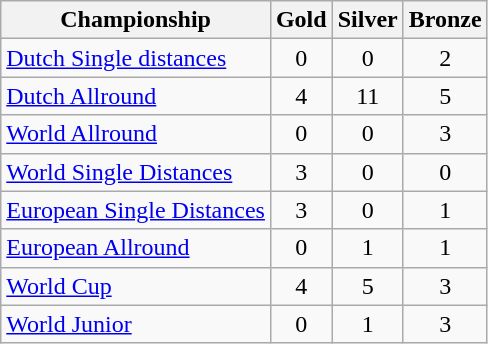<table class="wikitable sortable" style="text-align:center">
<tr>
<th>Championship</th>
<th>Gold <br> </th>
<th>Silver <br> </th>
<th>Bronze <br> </th>
</tr>
<tr>
<td style="text-align:left"><a href='#'>Dutch Single distances</a></td>
<td>0</td>
<td>0</td>
<td>2</td>
</tr>
<tr>
<td style="text-align:left"><a href='#'>Dutch Allround</a></td>
<td>4</td>
<td>11</td>
<td>5</td>
</tr>
<tr>
<td style="text-align:left"><a href='#'>World Allround</a></td>
<td>0</td>
<td>0</td>
<td>3</td>
</tr>
<tr>
<td style="text-align:left"><a href='#'>World Single Distances</a></td>
<td>3</td>
<td>0</td>
<td>0</td>
</tr>
<tr>
<td style="text-align:left"><a href='#'>European Single Distances</a></td>
<td>3</td>
<td>0</td>
<td>1</td>
</tr>
<tr>
<td style="text-align:left"><a href='#'>European Allround</a></td>
<td>0</td>
<td>1</td>
<td>1</td>
</tr>
<tr>
<td style="text-align:left"><a href='#'>World Cup</a></td>
<td>4</td>
<td>5</td>
<td>3</td>
</tr>
<tr>
<td style="text-align:left"><a href='#'>World Junior</a></td>
<td>0</td>
<td>1</td>
<td>3</td>
</tr>
</table>
